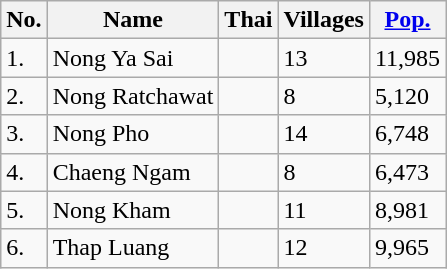<table class="wikitable sortable">
<tr>
<th>No.</th>
<th>Name</th>
<th>Thai</th>
<th>Villages</th>
<th><a href='#'>Pop.</a></th>
</tr>
<tr>
<td>1.</td>
<td>Nong Ya Sai</td>
<td></td>
<td>13</td>
<td>11,985</td>
</tr>
<tr>
<td>2.</td>
<td>Nong Ratchawat</td>
<td></td>
<td>8</td>
<td>5,120</td>
</tr>
<tr>
<td>3.</td>
<td>Nong Pho</td>
<td></td>
<td>14</td>
<td>6,748</td>
</tr>
<tr>
<td>4.</td>
<td>Chaeng Ngam</td>
<td></td>
<td>8</td>
<td>6,473</td>
</tr>
<tr>
<td>5.</td>
<td>Nong Kham</td>
<td></td>
<td>11</td>
<td>8,981</td>
</tr>
<tr>
<td>6.</td>
<td>Thap Luang</td>
<td></td>
<td>12</td>
<td>9,965</td>
</tr>
</table>
